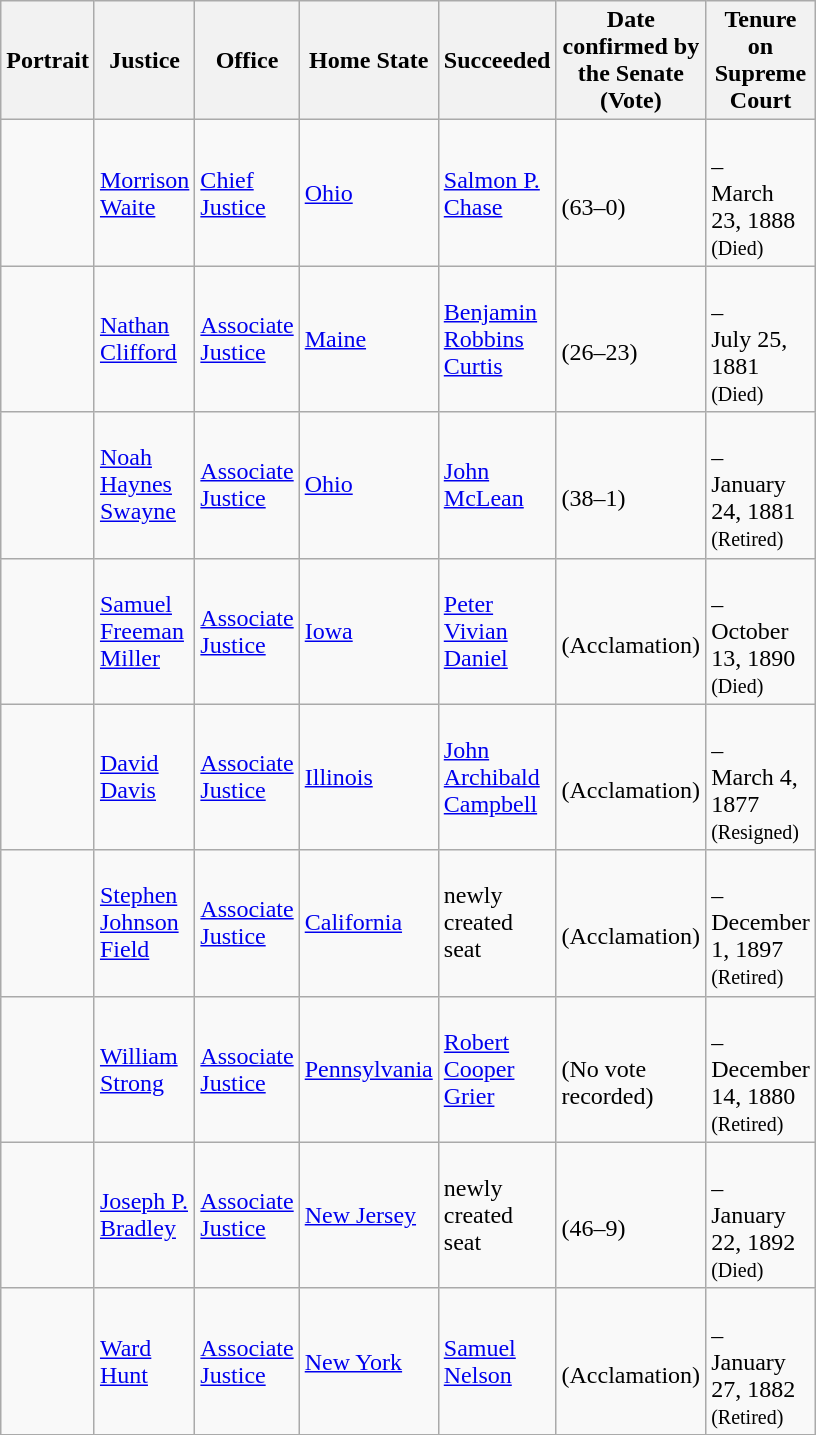<table class="wikitable sortable">
<tr>
<th scope="col" style="width: 10px;">Portrait</th>
<th scope="col" style="width: 10px;">Justice</th>
<th scope="col" style="width: 10px;">Office</th>
<th scope="col" style="width: 10px;">Home State</th>
<th scope="col" style="width: 10px;">Succeeded</th>
<th scope="col" style="width: 10px;">Date confirmed by the Senate<br>(Vote)</th>
<th scope="col" style="width: 10px;">Tenure on Supreme Court</th>
</tr>
<tr>
<td></td>
<td><a href='#'>Morrison Waite</a></td>
<td><a href='#'>Chief Justice</a></td>
<td><a href='#'>Ohio</a></td>
<td><a href='#'>Salmon P. Chase</a></td>
<td><br>(63–0)</td>
<td><br>–<br>March 23, 1888<br><small>(Died)</small></td>
</tr>
<tr>
<td></td>
<td><a href='#'>Nathan Clifford</a></td>
<td><a href='#'>Associate Justice</a></td>
<td><a href='#'>Maine</a></td>
<td><a href='#'>Benjamin Robbins Curtis</a></td>
<td><br>(26–23)</td>
<td><br>–<br>July 25, 1881<br><small>(Died)</small></td>
</tr>
<tr>
<td></td>
<td><a href='#'>Noah Haynes Swayne</a></td>
<td><a href='#'>Associate Justice</a></td>
<td><a href='#'>Ohio</a></td>
<td><a href='#'>John McLean</a></td>
<td><br>(38–1)</td>
<td><br>–<br>January 24, 1881<br><small>(Retired)</small></td>
</tr>
<tr>
<td></td>
<td><a href='#'>Samuel Freeman Miller</a></td>
<td><a href='#'>Associate Justice</a></td>
<td><a href='#'>Iowa</a></td>
<td><a href='#'>Peter Vivian Daniel</a></td>
<td><br>(Acclamation)</td>
<td><br>–<br>October 13, 1890<br><small>(Died)</small></td>
</tr>
<tr>
<td></td>
<td><a href='#'>David Davis</a></td>
<td><a href='#'>Associate Justice</a></td>
<td><a href='#'>Illinois</a></td>
<td><a href='#'>John Archibald Campbell</a></td>
<td><br>(Acclamation)</td>
<td><br>–<br>March 4, 1877<br><small>(Resigned)</small></td>
</tr>
<tr>
<td></td>
<td><a href='#'>Stephen Johnson Field</a></td>
<td><a href='#'>Associate Justice</a></td>
<td><a href='#'>California</a></td>
<td>newly created seat</td>
<td><br>(Acclamation)</td>
<td><br>–<br>December 1, 1897<br><small>(Retired)</small></td>
</tr>
<tr>
<td></td>
<td><a href='#'>William Strong</a></td>
<td><a href='#'>Associate Justice</a></td>
<td><a href='#'>Pennsylvania</a></td>
<td><a href='#'>Robert Cooper Grier</a></td>
<td><br>(No vote recorded)</td>
<td><br>–<br>December 14, 1880<br><small>(Retired)</small></td>
</tr>
<tr>
<td></td>
<td><a href='#'>Joseph P. Bradley</a></td>
<td><a href='#'>Associate Justice</a></td>
<td><a href='#'>New Jersey</a></td>
<td>newly created seat</td>
<td><br>(46–9)</td>
<td><br>–<br>January 22, 1892<br><small>(Died)</small></td>
</tr>
<tr>
<td></td>
<td><a href='#'>Ward Hunt</a></td>
<td><a href='#'>Associate Justice</a></td>
<td><a href='#'>New York</a></td>
<td><a href='#'>Samuel Nelson</a></td>
<td><br>(Acclamation)</td>
<td><br>–<br>January 27, 1882<br><small>(Retired)</small></td>
</tr>
<tr>
</tr>
</table>
